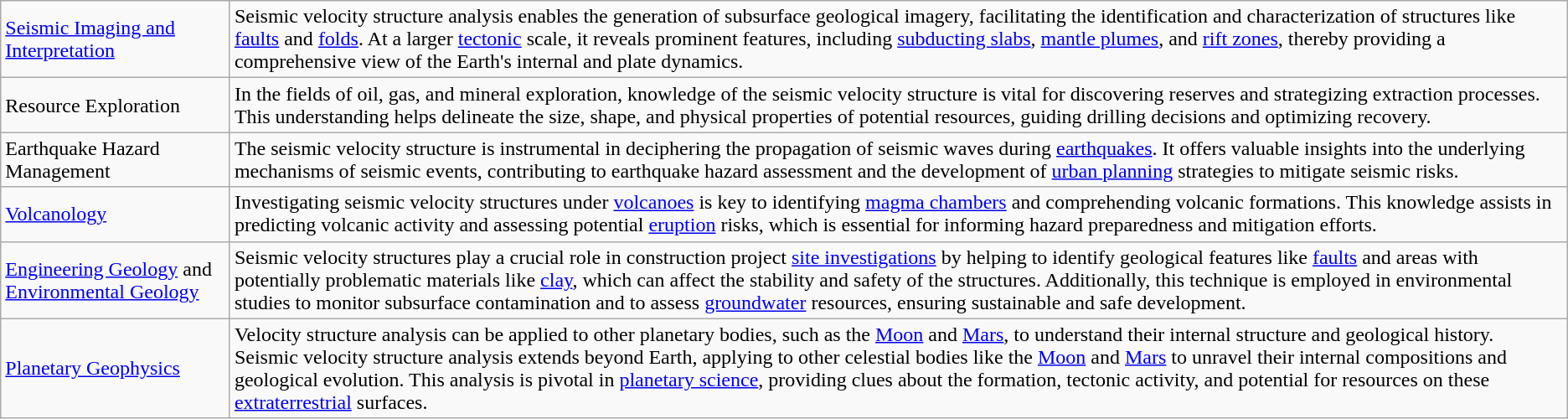<table class="wikitable">
<tr>
<td><a href='#'>Seismic Imaging and Interpretation</a></td>
<td>Seismic velocity structure analysis enables the generation of subsurface geological imagery, facilitating the identification and characterization of structures like <a href='#'>faults</a> and <a href='#'>folds</a>. At a larger <a href='#'>tectonic</a> scale, it reveals prominent features, including <a href='#'>subducting slabs</a>, <a href='#'>mantle plumes</a>, and <a href='#'>rift zones</a>, thereby providing a comprehensive view of the Earth's internal and plate dynamics.</td>
</tr>
<tr>
<td>Resource Exploration</td>
<td>In the fields of oil, gas, and mineral exploration, knowledge of the seismic velocity structure is vital for discovering reserves and strategizing extraction processes. This understanding helps delineate the size, shape, and physical properties of potential resources, guiding drilling decisions and optimizing recovery.</td>
</tr>
<tr>
<td>Earthquake Hazard Management</td>
<td>The seismic velocity structure is instrumental in deciphering the propagation of seismic waves during <a href='#'>earthquakes</a>. It offers valuable insights into the underlying mechanisms of seismic events, contributing to earthquake hazard assessment and the development of <a href='#'>urban planning</a> strategies to mitigate seismic risks.</td>
</tr>
<tr>
<td><a href='#'>Volcanology</a></td>
<td>Investigating seismic velocity structures under <a href='#'>volcanoes</a> is key to identifying <a href='#'>magma chambers</a> and comprehending volcanic formations. This knowledge assists in predicting volcanic activity and assessing potential <a href='#'>eruption</a> risks, which is essential for informing hazard preparedness and mitigation efforts.</td>
</tr>
<tr>
<td><a href='#'>Engineering Geology</a> and <a href='#'>Environmental Geology</a></td>
<td>Seismic velocity structures play a crucial role in construction project <a href='#'>site investigations</a> by helping to identify geological features like <a href='#'>faults</a> and areas with potentially problematic materials like <a href='#'>clay</a>, which can affect the stability and safety of the structures. Additionally, this technique is employed in environmental studies to monitor subsurface contamination and to assess <a href='#'>groundwater</a> resources, ensuring sustainable and safe development.</td>
</tr>
<tr>
<td><a href='#'>Planetary Geophysics</a></td>
<td>Velocity structure analysis can be applied to other planetary bodies, such as the <a href='#'>Moon</a> and <a href='#'>Mars</a>, to understand their internal structure and geological history.<br>Seismic velocity structure analysis extends beyond Earth, applying to other celestial bodies like the <a href='#'>Moon</a> and <a href='#'>Mars</a> to unravel their internal compositions and geological evolution. This analysis is pivotal in <a href='#'>planetary science</a>, providing clues about the formation, tectonic activity, and potential for resources on these <a href='#'>extraterrestrial</a> surfaces.</td>
</tr>
</table>
